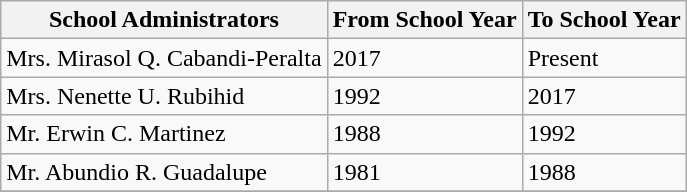<table class="wikitable">
<tr>
<th><strong>School Administrators</strong></th>
<th><strong>From School Year</strong></th>
<th><strong>To School Year</strong></th>
</tr>
<tr>
<td>Mrs. Mirasol Q. Cabandi-Peralta</td>
<td>2017</td>
<td>Present</td>
</tr>
<tr>
<td>Mrs. Nenette U. Rubihid</td>
<td>1992</td>
<td>2017</td>
</tr>
<tr>
<td>Mr. Erwin C. Martinez</td>
<td>1988</td>
<td>1992</td>
</tr>
<tr>
<td>Mr. Abundio R. Guadalupe</td>
<td>1981</td>
<td>1988</td>
</tr>
<tr>
</tr>
</table>
